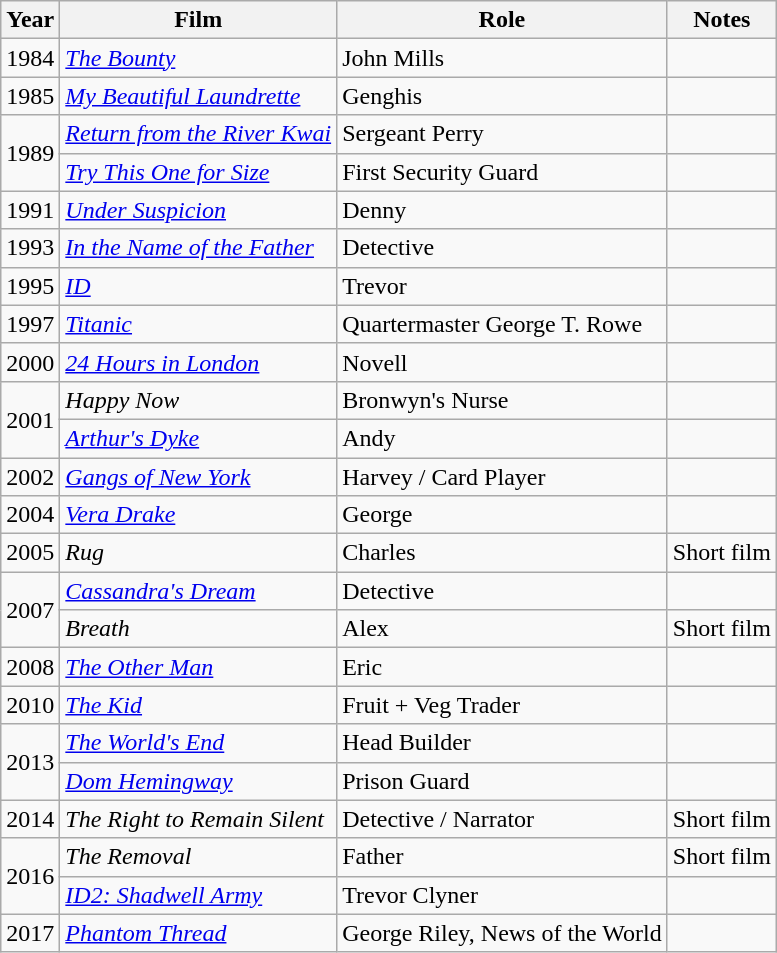<table class="wikitable sortable">
<tr>
<th>Year</th>
<th>Film</th>
<th>Role</th>
<th class="unsortable">Notes</th>
</tr>
<tr>
<td>1984</td>
<td><em><a href='#'>The Bounty</a></em></td>
<td>John Mills</td>
<td></td>
</tr>
<tr>
<td>1985</td>
<td><em><a href='#'>My Beautiful Laundrette</a></em></td>
<td>Genghis</td>
<td></td>
</tr>
<tr>
<td rowspan=2>1989</td>
<td><em><a href='#'>Return from the River Kwai</a></em></td>
<td>Sergeant Perry</td>
<td></td>
</tr>
<tr>
<td><em><a href='#'>Try This One for Size</a></em></td>
<td>First Security Guard</td>
<td></td>
</tr>
<tr>
<td>1991</td>
<td><em><a href='#'>Under Suspicion</a></em></td>
<td>Denny</td>
<td></td>
</tr>
<tr>
<td>1993</td>
<td><em><a href='#'>In the Name of the Father</a></em></td>
<td>Detective</td>
<td></td>
</tr>
<tr>
<td>1995</td>
<td><em><a href='#'>ID</a></em></td>
<td>Trevor</td>
<td></td>
</tr>
<tr>
<td>1997</td>
<td><em><a href='#'>Titanic</a></em></td>
<td>Quartermaster George T. Rowe</td>
<td></td>
</tr>
<tr>
<td>2000</td>
<td><em><a href='#'>24 Hours in London</a></em></td>
<td>Novell</td>
<td></td>
</tr>
<tr>
<td rowspan=2>2001</td>
<td><em>Happy Now</em></td>
<td>Bronwyn's Nurse</td>
<td></td>
</tr>
<tr>
<td><em><a href='#'>Arthur's Dyke</a></em></td>
<td>Andy</td>
<td></td>
</tr>
<tr>
<td>2002</td>
<td><em><a href='#'>Gangs of New York</a></em></td>
<td>Harvey / Card Player</td>
<td></td>
</tr>
<tr>
<td>2004</td>
<td><em><a href='#'>Vera Drake</a></em></td>
<td>George</td>
<td></td>
</tr>
<tr>
<td>2005</td>
<td><em>Rug</em></td>
<td>Charles</td>
<td>Short film</td>
</tr>
<tr>
<td rowspan=2>2007</td>
<td><em><a href='#'>Cassandra's Dream</a></em></td>
<td>Detective</td>
<td></td>
</tr>
<tr>
<td><em>Breath</em></td>
<td>Alex</td>
<td>Short film</td>
</tr>
<tr>
<td>2008</td>
<td><em><a href='#'>The Other Man</a></em></td>
<td>Eric</td>
<td></td>
</tr>
<tr>
<td>2010</td>
<td><em><a href='#'>The Kid</a></em></td>
<td>Fruit + Veg Trader</td>
<td></td>
</tr>
<tr>
<td rowspan=2>2013</td>
<td><em><a href='#'>The World's End</a></em></td>
<td>Head Builder</td>
<td></td>
</tr>
<tr>
<td><em><a href='#'>Dom Hemingway</a></em></td>
<td>Prison Guard</td>
<td></td>
</tr>
<tr>
<td>2014</td>
<td><em>The Right to Remain Silent</em></td>
<td>Detective / Narrator</td>
<td>Short film</td>
</tr>
<tr>
<td rowspan=2>2016</td>
<td><em>The Removal</em></td>
<td>Father</td>
<td>Short film</td>
</tr>
<tr>
<td><em><a href='#'>ID2: Shadwell Army</a></em></td>
<td>Trevor Clyner</td>
<td></td>
</tr>
<tr>
<td>2017</td>
<td><em><a href='#'>Phantom Thread</a></em></td>
<td>George Riley, News of the World</td>
<td></td>
</tr>
</table>
